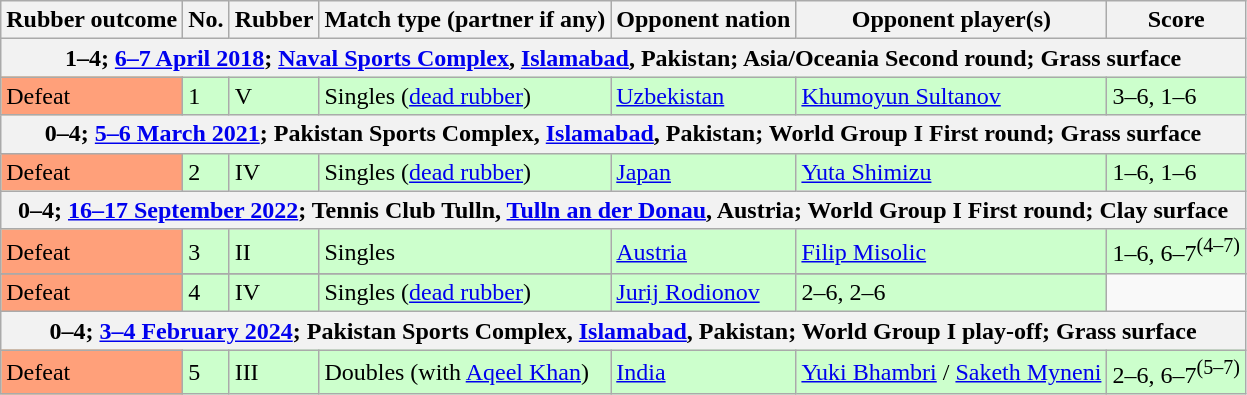<table class=wikitable>
<tr>
<th>Rubber outcome</th>
<th>No.</th>
<th>Rubber</th>
<th>Match type (partner if any)</th>
<th>Opponent nation</th>
<th>Opponent player(s)</th>
<th>Score</th>
</tr>
<tr>
<th colspan=7>1–4; <a href='#'>6–7 April 2018</a>; <a href='#'>Naval Sports Complex</a>, <a href='#'>Islamabad</a>, Pakistan; Asia/Oceania Second round; Grass surface</th>
</tr>
<tr bgcolor=#CCFFCC>
<td bgcolor=FFA07A>Defeat</td>
<td>1</td>
<td>V</td>
<td>Singles (<a href='#'>dead rubber</a>)</td>
<td> <a href='#'>Uzbekistan</a></td>
<td><a href='#'>Khumoyun Sultanov</a></td>
<td>3–6, 1–6</td>
</tr>
<tr>
<th colspan=7>0–4; <a href='#'>5–6 March 2021</a>; Pakistan Sports Complex, <a href='#'>Islamabad</a>, Pakistan; World Group I First round; Grass surface</th>
</tr>
<tr bgcolor=#CCFFCC>
<td bgcolor=FFA07A>Defeat</td>
<td>2</td>
<td>IV</td>
<td>Singles (<a href='#'>dead rubber</a>)</td>
<td> <a href='#'>Japan</a></td>
<td><a href='#'>Yuta Shimizu</a></td>
<td>1–6, 1–6</td>
</tr>
<tr>
<th colspan=7>0–4; <a href='#'>16–17 September 2022</a>; Tennis Club Tulln, <a href='#'>Tulln an der Donau</a>, Austria; World Group I First round; Clay surface</th>
</tr>
<tr bgcolor=#CCFFCC>
<td bgcolor=FFA07A>Defeat</td>
<td>3</td>
<td>II</td>
<td>Singles</td>
<td rowspan=2> <a href='#'>Austria</a></td>
<td><a href='#'>Filip Misolic</a></td>
<td>1–6, 6–7<sup>(4–7)</sup></td>
</tr>
<tr>
</tr>
<tr bgcolor=#CCFFCC>
<td bgcolor=FFA07A>Defeat</td>
<td>4</td>
<td>IV</td>
<td>Singles (<a href='#'>dead rubber</a>)</td>
<td><a href='#'>Jurij Rodionov</a></td>
<td>2–6, 2–6</td>
</tr>
<tr>
<th colspan=7>0–4; <a href='#'>3–4 February 2024</a>; Pakistan Sports Complex, <a href='#'>Islamabad</a>, Pakistan; World Group I play-off; Grass surface</th>
</tr>
<tr bgcolor=#CCFFCC>
<td bgcolor=FFA07A>Defeat</td>
<td>5</td>
<td>III</td>
<td>Doubles (with <a href='#'>Aqeel Khan</a>)</td>
<td> <a href='#'>India</a></td>
<td><a href='#'>Yuki Bhambri</a> / <a href='#'>Saketh Myneni</a></td>
<td>2–6, 6–7<sup>(5–7)</sup></td>
</tr>
</table>
